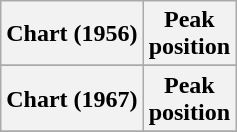<table class="wikitable">
<tr>
<th align="center">Chart (1956)</th>
<th align="center">Peak<br>position</th>
</tr>
<tr>
</tr>
<tr>
<th align="center">Chart (1967)</th>
<th align="center">Peak<br>position</th>
</tr>
<tr>
</tr>
</table>
